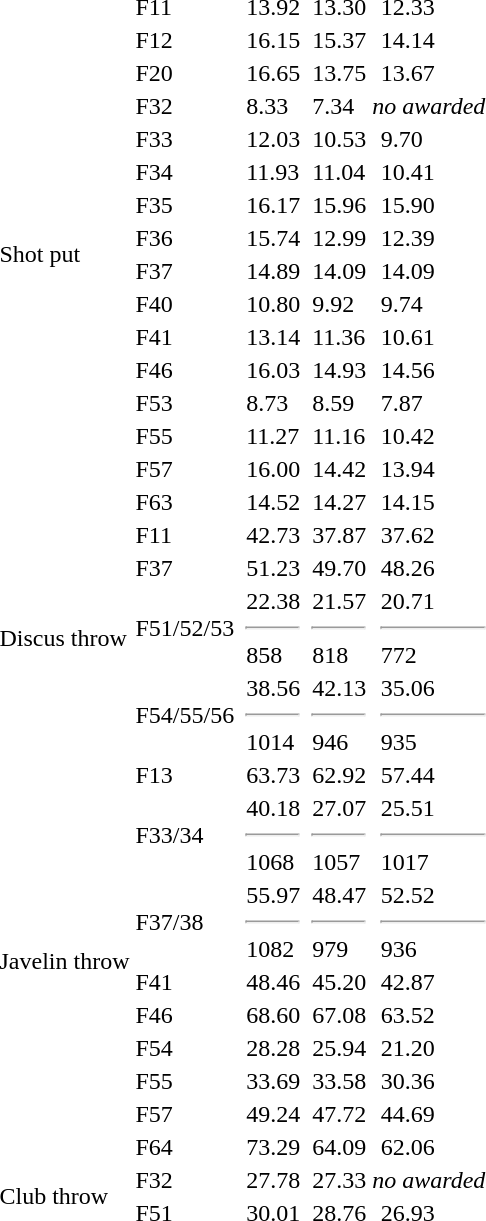<table>
<tr>
<td rowspan="16">Shot put</td>
<td>F11</td>
<td></td>
<td>13.92 </td>
<td></td>
<td>13.30</td>
<td></td>
<td>12.33 </td>
</tr>
<tr>
<td>F12</td>
<td></td>
<td>16.15 </td>
<td></td>
<td>15.37</td>
<td></td>
<td>14.14</td>
</tr>
<tr>
<td>F20</td>
<td></td>
<td>16.65</td>
<td></td>
<td>13.75 </td>
<td></td>
<td>13.67 </td>
</tr>
<tr>
<td>F32</td>
<td></td>
<td>8.33 </td>
<td></td>
<td>7.34</td>
<td align="center" colspan="2"><em>no awarded</em></td>
</tr>
<tr>
<td>F33</td>
<td></td>
<td>12.03 </td>
<td></td>
<td>10.53</td>
<td></td>
<td>9.70</td>
</tr>
<tr>
<td>F34</td>
<td></td>
<td>11.93</td>
<td></td>
<td>11.04</td>
<td></td>
<td>10.41</td>
</tr>
<tr>
<td>F35</td>
<td></td>
<td>16.17 </td>
<td></td>
<td>15.96 </td>
<td></td>
<td>15.90</td>
</tr>
<tr>
<td>F36</td>
<td></td>
<td>15.74 </td>
<td></td>
<td>12.99</td>
<td></td>
<td>12.39</td>
</tr>
<tr>
<td>F37</td>
<td></td>
<td>14.89 </td>
<td></td>
<td>14.09</td>
<td></td>
<td>14.09 </td>
</tr>
<tr>
<td>F40</td>
<td></td>
<td>10.80</td>
<td></td>
<td>9.92 </td>
<td></td>
<td>9.74 </td>
</tr>
<tr>
<td>F41</td>
<td></td>
<td>13.14 </td>
<td></td>
<td>11.36 </td>
<td></td>
<td>10.61</td>
</tr>
<tr>
<td>F46</td>
<td></td>
<td>16.03 </td>
<td></td>
<td>14.93 </td>
<td></td>
<td>14.56 </td>
</tr>
<tr>
<td>F53</td>
<td></td>
<td>8.73 </td>
<td></td>
<td>8.59 </td>
<td></td>
<td>7.87 </td>
</tr>
<tr>
<td>F55</td>
<td></td>
<td>11.27</td>
<td></td>
<td>11.16</td>
<td></td>
<td>10.42</td>
</tr>
<tr>
<td>F57</td>
<td></td>
<td>16.00 </td>
<td></td>
<td>14.42</td>
<td></td>
<td>13.94 </td>
</tr>
<tr>
<td>F63</td>
<td></td>
<td>14.52 </td>
<td></td>
<td>14.27</td>
<td></td>
<td>14.15 </td>
</tr>
<tr>
<td rowspan="4">Discus throw</td>
<td>F11</td>
<td></td>
<td>42.73 </td>
<td></td>
<td>37.87 </td>
<td></td>
<td>37.62</td>
</tr>
<tr>
<td>F37</td>
<td></td>
<td>51.23</td>
<td></td>
<td>49.70</td>
<td></td>
<td>48.26</td>
</tr>
<tr>
<td>F51/52/53</td>
<td></td>
<td>22.38<hr>858</td>
<td></td>
<td>21.57<hr>818</td>
<td></td>
<td>20.71 <hr>772</td>
</tr>
<tr>
<td>F54/55/56</td>
<td></td>
<td>38.56 <hr>1014</td>
<td></td>
<td>42.13<hr>946</td>
<td></td>
<td>35.06<hr>935</td>
</tr>
<tr>
<td rowspan="9">Javelin throw</td>
<td>F13</td>
<td></td>
<td>63.73</td>
<td></td>
<td>62.92</td>
<td></td>
<td>57.44</td>
</tr>
<tr>
<td>F33/34</td>
<td></td>
<td>40.18 <hr>1068</td>
<td></td>
<td>27.07 <hr>1057</td>
<td></td>
<td>25.51<hr>1017</td>
</tr>
<tr>
<td>F37/38</td>
<td></td>
<td>55.97 <hr>1082</td>
<td></td>
<td>48.47 <hr>979</td>
<td></td>
<td>52.52 <hr>936</td>
</tr>
<tr>
<td>F41</td>
<td></td>
<td>48.46 </td>
<td></td>
<td>45.20</td>
<td></td>
<td>42.87 </td>
</tr>
<tr>
<td>F46</td>
<td></td>
<td>68.60 </td>
<td></td>
<td>67.08</td>
<td></td>
<td>63.52</td>
</tr>
<tr>
<td>F54</td>
<td></td>
<td>28.28 </td>
<td></td>
<td>25.94 </td>
<td></td>
<td>21.20 </td>
</tr>
<tr>
<td>F55</td>
<td></td>
<td>33.69 </td>
<td></td>
<td>33.58 </td>
<td></td>
<td>30.36 </td>
</tr>
<tr>
<td>F57</td>
<td></td>
<td>49.24 </td>
<td></td>
<td>47.72</td>
<td></td>
<td>44.69 </td>
</tr>
<tr>
<td>F64</td>
<td></td>
<td>73.29 </td>
<td></td>
<td>64.09 </td>
<td></td>
<td>62.06</td>
</tr>
<tr>
<td rowspan="2">Club throw</td>
<td>F32</td>
<td></td>
<td>27.78</td>
<td></td>
<td>27.33</td>
<td align="center" colspan="2"><em>no awarded</em></td>
</tr>
<tr>
<td>F51</td>
<td></td>
<td>30.01 </td>
<td></td>
<td>28.76</td>
<td></td>
<td>26.93</td>
</tr>
</table>
